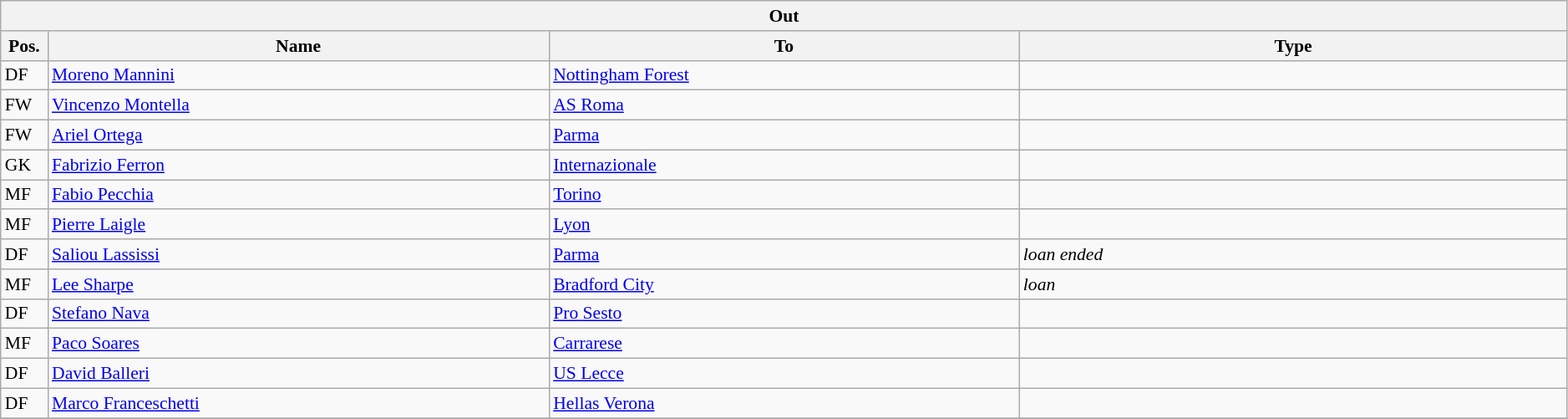<table class="wikitable" style="font-size:90%;width:99%;">
<tr>
<th colspan="4">Out</th>
</tr>
<tr>
<th width=3%>Pos.</th>
<th width=32%>Name</th>
<th width=30%>To</th>
<th width=35%>Type</th>
</tr>
<tr>
<td>DF</td>
<td><a href='#'>Moreno Mannini</a></td>
<td><a href='#'>Nottingham Forest</a></td>
<td></td>
</tr>
<tr>
<td>FW</td>
<td><a href='#'>Vincenzo Montella</a></td>
<td><a href='#'>AS Roma</a></td>
<td></td>
</tr>
<tr>
<td>FW</td>
<td><a href='#'>Ariel Ortega</a></td>
<td><a href='#'>Parma</a></td>
<td></td>
</tr>
<tr>
<td>GK</td>
<td><a href='#'>Fabrizio Ferron</a></td>
<td><a href='#'>Internazionale</a></td>
<td></td>
</tr>
<tr>
<td>MF</td>
<td><a href='#'>Fabio Pecchia</a></td>
<td><a href='#'>Torino</a></td>
<td></td>
</tr>
<tr>
<td>MF</td>
<td><a href='#'>Pierre Laigle</a></td>
<td><a href='#'>Lyon</a></td>
<td></td>
</tr>
<tr>
<td>DF</td>
<td><a href='#'>Saliou Lassissi</a></td>
<td><a href='#'>Parma</a></td>
<td><em>loan ended</em></td>
</tr>
<tr>
<td>MF</td>
<td><a href='#'>Lee Sharpe</a></td>
<td><a href='#'>Bradford City</a></td>
<td><em>loan</em></td>
</tr>
<tr>
<td>DF</td>
<td><a href='#'>Stefano Nava</a></td>
<td><a href='#'>Pro Sesto</a></td>
<td></td>
</tr>
<tr>
<td>MF</td>
<td><a href='#'>Paco Soares</a></td>
<td><a href='#'>Carrarese</a></td>
<td></td>
</tr>
<tr>
<td>DF</td>
<td><a href='#'>David Balleri</a></td>
<td><a href='#'>US Lecce</a></td>
<td></td>
</tr>
<tr>
<td>DF</td>
<td><a href='#'>Marco Franceschetti</a></td>
<td><a href='#'>Hellas Verona</a></td>
<td></td>
</tr>
<tr>
</tr>
</table>
